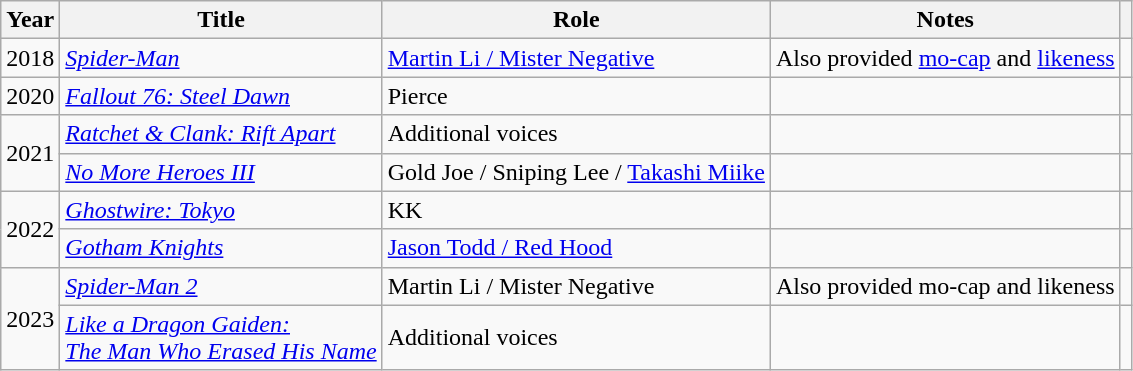<table class="wikitable">
<tr>
<th>Year</th>
<th>Title</th>
<th>Role</th>
<th>Notes</th>
<th></th>
</tr>
<tr>
<td>2018</td>
<td><em><a href='#'>Spider-Man</a></em></td>
<td><a href='#'>Martin Li / Mister Negative</a></td>
<td>Also provided <a href='#'>mo-cap</a> and <a href='#'>likeness</a></td>
<td></td>
</tr>
<tr>
<td>2020</td>
<td><em><a href='#'>Fallout 76: Steel Dawn</a></em></td>
<td>Pierce</td>
<td></td>
<td></td>
</tr>
<tr>
<td rowspan="2">2021</td>
<td><em><a href='#'>Ratchet & Clank: Rift Apart</a></em></td>
<td>Additional voices</td>
<td></td>
<td></td>
</tr>
<tr>
<td><em><a href='#'>No More Heroes III</a></em></td>
<td>Gold Joe / Sniping Lee / <a href='#'>Takashi Miike</a></td>
<td></td>
<td></td>
</tr>
<tr>
<td rowspan="2">2022</td>
<td><em><a href='#'>Ghostwire: Tokyo</a></em></td>
<td>KK</td>
<td></td>
<td></td>
</tr>
<tr>
<td><em><a href='#'>Gotham Knights</a></em></td>
<td><a href='#'>Jason Todd / Red Hood</a></td>
<td></td>
<td></td>
</tr>
<tr>
<td rowspan="2">2023</td>
<td><em><a href='#'>Spider-Man 2</a></em></td>
<td>Martin Li / Mister Negative</td>
<td>Also provided mo-cap and likeness</td>
<td></td>
</tr>
<tr>
<td><em><a href='#'>Like a Dragon Gaiden:<br>The Man Who Erased His Name</a></em></td>
<td>Additional voices</td>
<td></td>
<td></td>
</tr>
</table>
